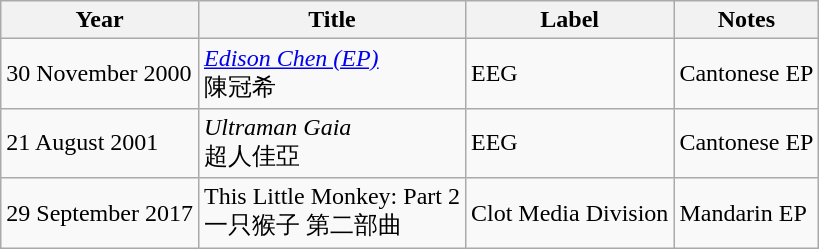<table class="wikitable">
<tr>
<th>Year</th>
<th>Title</th>
<th>Label</th>
<th>Notes</th>
</tr>
<tr>
<td>30 November 2000</td>
<td><em><a href='#'>Edison Chen (EP)</a></em><br>陳冠希</td>
<td>EEG</td>
<td>Cantonese EP</td>
</tr>
<tr>
<td>21 August 2001</td>
<td><em>Ultraman Gaia</em><br>超人佳亞</td>
<td>EEG</td>
<td>Cantonese EP</td>
</tr>
<tr>
<td>29 September 2017</td>
<td>This Little Monkey: Part 2<br>一只猴子 第二部曲</td>
<td>Clot Media Division</td>
<td>Mandarin EP</td>
</tr>
</table>
